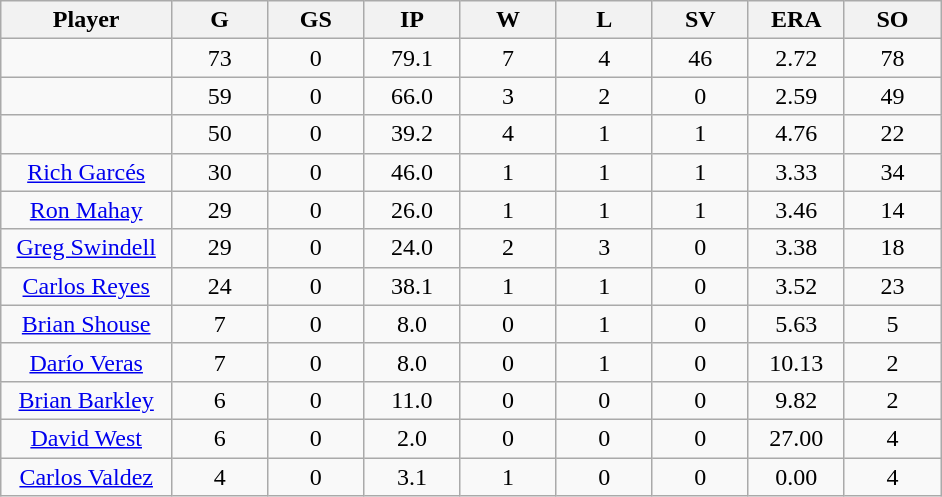<table class="wikitable sortable">
<tr>
<th bgcolor="#DDDDFF" width="16%">Player</th>
<th bgcolor="#DDDDFF" width="9%">G</th>
<th bgcolor="#DDDDFF" width="9%">GS</th>
<th bgcolor="#DDDDFF" width="9%">IP</th>
<th bgcolor="#DDDDFF" width="9%">W</th>
<th bgcolor="#DDDDFF" width="9%">L</th>
<th bgcolor="#DDDDFF" width="9%">SV</th>
<th bgcolor="#DDDDFF" width="9%">ERA</th>
<th bgcolor="#DDDDFF" width="9%">SO</th>
</tr>
<tr align="center">
<td></td>
<td>73</td>
<td>0</td>
<td>79.1</td>
<td>7</td>
<td>4</td>
<td>46</td>
<td>2.72</td>
<td>78</td>
</tr>
<tr align="center">
<td></td>
<td>59</td>
<td>0</td>
<td>66.0</td>
<td>3</td>
<td>2</td>
<td>0</td>
<td>2.59</td>
<td>49</td>
</tr>
<tr align="center">
<td></td>
<td>50</td>
<td>0</td>
<td>39.2</td>
<td>4</td>
<td>1</td>
<td>1</td>
<td>4.76</td>
<td>22</td>
</tr>
<tr align=center>
<td><a href='#'>Rich Garcés</a></td>
<td>30</td>
<td>0</td>
<td>46.0</td>
<td>1</td>
<td>1</td>
<td>1</td>
<td>3.33</td>
<td>34</td>
</tr>
<tr align=center>
<td><a href='#'>Ron Mahay</a></td>
<td>29</td>
<td>0</td>
<td>26.0</td>
<td>1</td>
<td>1</td>
<td>1</td>
<td>3.46</td>
<td>14</td>
</tr>
<tr align="center">
<td><a href='#'>Greg Swindell</a></td>
<td>29</td>
<td>0</td>
<td>24.0</td>
<td>2</td>
<td>3</td>
<td>0</td>
<td>3.38</td>
<td>18</td>
</tr>
<tr align="center">
<td><a href='#'>Carlos Reyes</a></td>
<td>24</td>
<td>0</td>
<td>38.1</td>
<td>1</td>
<td>1</td>
<td>0</td>
<td>3.52</td>
<td>23</td>
</tr>
<tr align="center">
<td><a href='#'>Brian Shouse</a></td>
<td>7</td>
<td>0</td>
<td>8.0</td>
<td>0</td>
<td>1</td>
<td>0</td>
<td>5.63</td>
<td>5</td>
</tr>
<tr align="center">
<td><a href='#'>Darío Veras</a></td>
<td>7</td>
<td>0</td>
<td>8.0</td>
<td>0</td>
<td>1</td>
<td>0</td>
<td>10.13</td>
<td>2</td>
</tr>
<tr align=center>
<td><a href='#'>Brian Barkley</a></td>
<td>6</td>
<td>0</td>
<td>11.0</td>
<td>0</td>
<td>0</td>
<td>0</td>
<td>9.82</td>
<td>2</td>
</tr>
<tr align=center>
<td><a href='#'>David West</a></td>
<td>6</td>
<td>0</td>
<td>2.0</td>
<td>0</td>
<td>0</td>
<td>0</td>
<td>27.00</td>
<td>4</td>
</tr>
<tr align=center>
<td><a href='#'>Carlos Valdez</a></td>
<td>4</td>
<td>0</td>
<td>3.1</td>
<td>1</td>
<td>0</td>
<td>0</td>
<td>0.00</td>
<td>4</td>
</tr>
</table>
